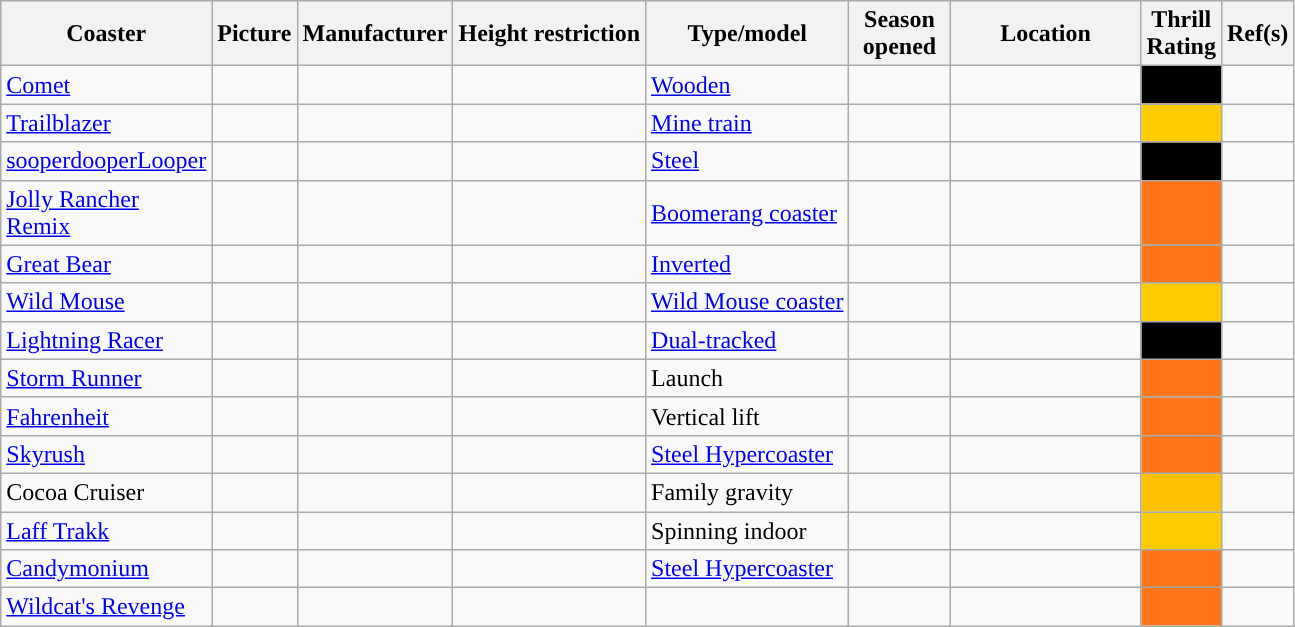<table class="wikitable sortable">
<tr>
<th style="width:130px;">Coaster</th>
<th>Picture</th>
<th>Manufacturer</th>
<th>Height restriction</th>
<th>Type/model</th>
<th style="width:60px;">Season<br>opened</th>
<th style="width:120px;">Location</th>
<th>Thrill<br>Rating</th>
<th style="width:40px;">Ref(s)</th>
</tr>
<tr>
<td><a href='#'>Comet</a></td>
<td></td>
<td></td>
<td></td>
<td><a href='#'>Wooden</a></td>
<td></td>
<td></td>
<td bgcolor="#000000"></td>
<td></td>
</tr>
<tr>
<td><a href='#'>Trailblazer</a></td>
<td></td>
<td></td>
<td></td>
<td><a href='#'>Mine train</a></td>
<td></td>
<td></td>
<td bgcolor="#FFCC00"></td>
<td></td>
</tr>
<tr>
<td><a href='#'>sooperdooperLooper</a></td>
<td></td>
<td></td>
<td></td>
<td><a href='#'>Steel</a></td>
<td></td>
<td></td>
<td bgcolor="#000000"></td>
<td></td>
</tr>
<tr>
<td><a href='#'>Jolly Rancher Remix</a></td>
<td></td>
<td></td>
<td></td>
<td><a href='#'>Boomerang coaster</a></td>
<td></td>
<td></td>
<td bgcolor="#FF7519"></td>
<td></td>
</tr>
<tr>
<td><a href='#'>Great Bear</a></td>
<td></td>
<td></td>
<td></td>
<td><a href='#'>Inverted</a></td>
<td></td>
<td></td>
<td bgcolor="#FF7519"></td>
<td></td>
</tr>
<tr>
<td><a href='#'>Wild Mouse</a></td>
<td></td>
<td></td>
<td></td>
<td><a href='#'>Wild Mouse coaster</a></td>
<td></td>
<td></td>
<td bgcolor="#FFCC00"></td>
<td></td>
</tr>
<tr>
<td><a href='#'>Lightning Racer</a></td>
<td></td>
<td></td>
<td></td>
<td><a href='#'>Dual-tracked</a></td>
<td></td>
<td></td>
<td bgcolor="#000000"></td>
<td></td>
</tr>
<tr>
<td><a href='#'>Storm Runner</a></td>
<td></td>
<td></td>
<td></td>
<td>Launch</td>
<td></td>
<td></td>
<td bgcolor="#FF7519"></td>
<td></td>
</tr>
<tr>
<td><a href='#'>Fahrenheit</a></td>
<td></td>
<td></td>
<td></td>
<td>Vertical lift</td>
<td></td>
<td></td>
<td bgcolor="#FF7519"></td>
<td></td>
</tr>
<tr>
<td><a href='#'>Skyrush</a></td>
<td></td>
<td></td>
<td></td>
<td><a href='#'>Steel Hypercoaster</a></td>
<td></td>
<td></td>
<td bgcolor="#FF7519"></td>
<td></td>
</tr>
<tr>
<td>Cocoa Cruiser</td>
<td></td>
<td></td>
<td></td>
<td>Family gravity</td>
<td></td>
<td></td>
<td bgcolor="#FFCC00”"></td>
<td></td>
</tr>
<tr>
<td><a href='#'>Laff Trakk</a></td>
<td></td>
<td></td>
<td></td>
<td>Spinning indoor</td>
<td></td>
<td></td>
<td bgcolor="#FFCC00"></td>
<td></td>
</tr>
<tr>
<td><a href='#'>Candymonium</a></td>
<td></td>
<td></td>
<td></td>
<td><a href='#'>Steel Hypercoaster</a></td>
<td></td>
<td></td>
<td bgcolor="#FF7519"></td>
<td></td>
</tr>
<tr>
<td><a href='#'>Wildcat's Revenge</a></td>
<td></td>
<td></td>
<td></td>
<td></td>
<td></td>
<td></td>
<td bgcolor="#FF7519"></td>
<td></td>
</tr>
</table>
